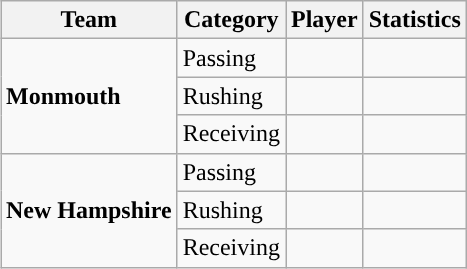<table class="wikitable" style="float: right;">
<tr>
<th>Team</th>
<th>Category</th>
<th>Player</th>
<th>Statistics</th>
</tr>
<tr>
<td rowspan=3><strong>Monmouth</strong></td>
<td>Passing</td>
<td></td>
<td></td>
</tr>
<tr>
<td>Rushing</td>
<td></td>
<td></td>
</tr>
<tr>
<td>Receiving</td>
<td></td>
<td></td>
</tr>
<tr>
<td rowspan=3><strong>New Hampshire</strong></td>
<td>Passing</td>
<td></td>
<td></td>
</tr>
<tr>
<td>Rushing</td>
<td></td>
<td></td>
</tr>
<tr>
<td>Receiving</td>
<td></td>
<td></td>
</tr>
</table>
